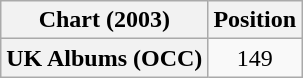<table class="wikitable plainrowheaders" style="text-align:center">
<tr>
<th scope="col">Chart (2003)</th>
<th scope="col">Position</th>
</tr>
<tr>
<th scope="row">UK Albums (OCC)</th>
<td>149</td>
</tr>
</table>
